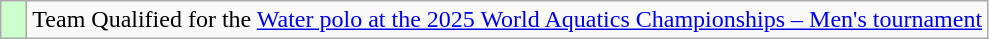<table class="wikitable" style="text-align: center;">
<tr>
<td width=10px bgcolor=#ccffcc></td>
<td>Team Qualified for the <a href='#'>Water polo at the 2025 World Aquatics Championships – Men's tournament</a></td>
</tr>
</table>
